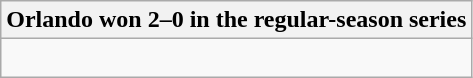<table class="wikitable collapsible collapsed">
<tr>
<th>Orlando won 2–0 in the regular-season series</th>
</tr>
<tr>
<td><br>
</td>
</tr>
</table>
